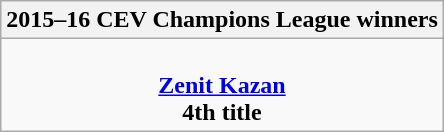<table class=wikitable style="text-align:center; margin:auto">
<tr>
<th>2015–16 CEV Champions League winners</th>
</tr>
<tr>
<td><br><strong><a href='#'>Zenit Kazan</a></strong><br> <strong>4th title</strong></td>
</tr>
</table>
